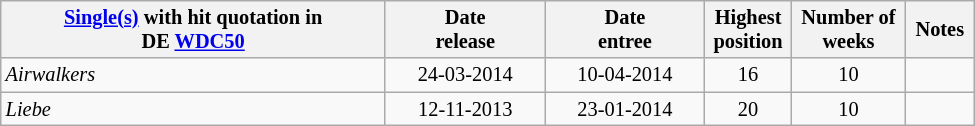<table class="wikitable sortable" style="margin:0.5em 1em 0.5em 0; font-size: 85%; text-align:center;">
<tr>
<th width=250><a href='#'>Single(s)</a> with hit quotation in<br> DE <a href='#'>WDC50</a></th>
<th width="100">Date <br>release</th>
<th width="100">Date <br>entree</th>
<th> Highest <br>position</th>
<th> Number of <br>weeks</th>
<th> Notes </th>
</tr>
<tr>
<td align="left"><em>Airwalkers</em></td>
<td>24-03-2014</td>
<td>10-04-2014</td>
<td>16</td>
<td>10</td>
<td></td>
</tr>
<tr>
<td align="left"><em>Liebe</em></td>
<td>12-11-2013</td>
<td>23-01-2014</td>
<td>20</td>
<td>10</td>
<td></td>
</tr>
</table>
